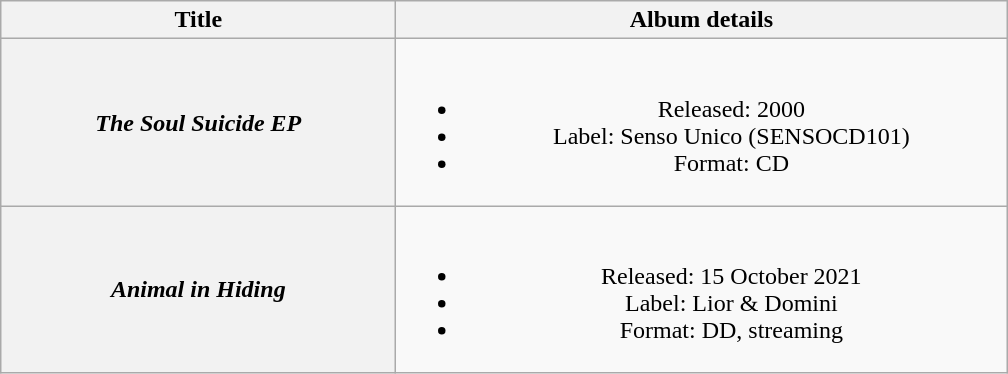<table class="wikitable plainrowheaders" style="text-align:center;" border="1">
<tr>
<th scope="col" rowspan="1" style="width:16em;">Title</th>
<th scope="col" rowspan="1" style="width:25em;">Album details</th>
</tr>
<tr>
<th scope="row"><em>The Soul Suicide EP</em></th>
<td><br><ul><li>Released: 2000</li><li>Label: Senso Unico (SENSOCD101)</li><li>Format: CD</li></ul></td>
</tr>
<tr>
<th scope="row"><em>Animal in Hiding</em></th>
<td><br><ul><li>Released: 15 October 2021</li><li>Label: Lior & Domini</li><li>Format: DD, streaming</li></ul></td>
</tr>
</table>
